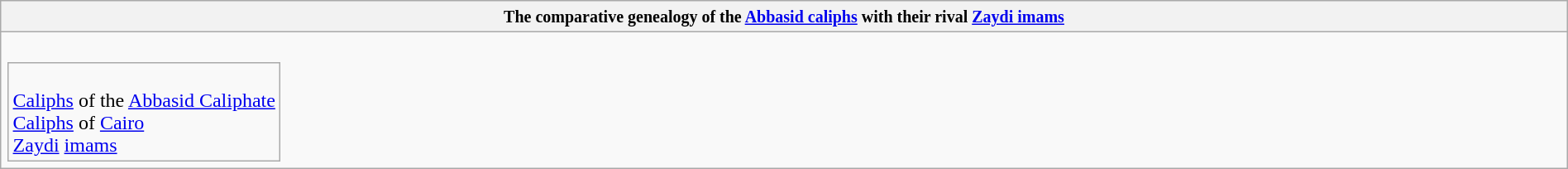<table class="wikitable collapsible collapsed" border="1" style="width:100%; text-align:center;">
<tr>
<th><small>The comparative genealogy of the <a href='#'>Abbasid caliphs</a> with their rival <a href='#'>Zaydi imams</a> </small></th>
</tr>
<tr>
<td><br><table - style="vertical-align:top">
<tr>
<td colspan=100% style="text-align:left"><br> <a href='#'>Caliphs</a> of the <a href='#'>Abbasid Caliphate</a><br>
 <a href='#'>Caliphs</a> of <a href='#'>Cairo</a><br>
 <a href='#'>Zaydi</a> <a href='#'>imams</a></td>
</tr>
</table>





































































</td>
</tr>
</table>
